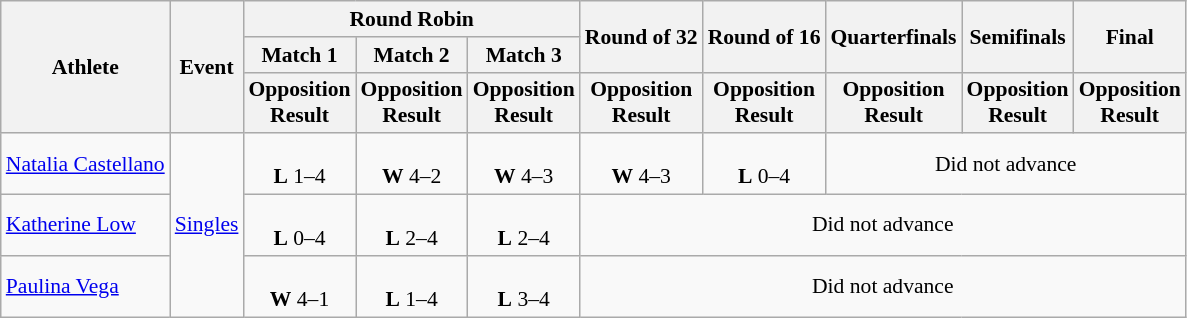<table class="wikitable" border="1" style="font-size:90%">
<tr>
<th rowspan=3>Athlete</th>
<th rowspan=3>Event</th>
<th colspan=3>Round Robin</th>
<th rowspan=2>Round of 32</th>
<th rowspan=2>Round of 16</th>
<th rowspan=2>Quarterfinals</th>
<th rowspan=2>Semifinals</th>
<th rowspan=2>Final</th>
</tr>
<tr>
<th>Match 1</th>
<th>Match 2</th>
<th>Match 3</th>
</tr>
<tr>
<th>Opposition<br>Result</th>
<th>Opposition<br>Result</th>
<th>Opposition<br>Result</th>
<th>Opposition<br>Result</th>
<th>Opposition<br>Result</th>
<th>Opposition<br>Result</th>
<th>Opposition<br>Result</th>
<th>Opposition<br>Result</th>
</tr>
<tr>
<td><a href='#'>Natalia Castellano</a></td>
<td rowspan=3><a href='#'>Singles</a></td>
<td align=center><br><strong>L</strong> 1–4</td>
<td align=center><br><strong>W</strong> 4–2</td>
<td align=center><br><strong>W</strong> 4–3</td>
<td align=center><br><strong>W</strong> 4–3</td>
<td align=center><br><strong>L</strong> 0–4</td>
<td align=center colspan=3>Did not advance</td>
</tr>
<tr>
<td><a href='#'>Katherine Low</a></td>
<td align=center><br><strong>L</strong> 0–4</td>
<td align=center><br><strong>L</strong> 2–4</td>
<td align=center><br><strong>L</strong> 2–4</td>
<td align=center colspan=5>Did not advance</td>
</tr>
<tr>
<td><a href='#'>Paulina Vega</a></td>
<td align=center><br><strong>W</strong> 4–1</td>
<td align=center><br><strong>L</strong> 1–4</td>
<td align=center><br><strong>L</strong> 3–4</td>
<td align=center colspan=5>Did not advance</td>
</tr>
</table>
